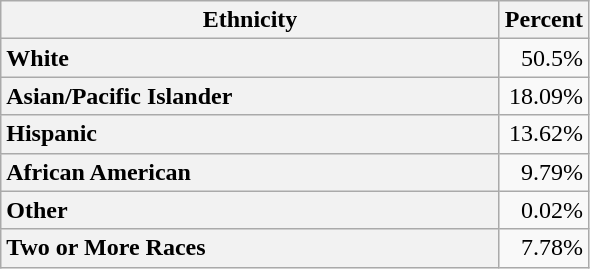<table class="wikitable">
<tr>
<th + style="text-align: center;">Ethnicity</th>
<th align="center">Percent</th>
</tr>
<tr>
<th + style="text-align: left;">White</th>
<td align="right">50.5%</td>
</tr>
<tr>
<th + style="text-align: left;">Asian/Pacific Islander</th>
<td align="right">18.09%</td>
</tr>
<tr>
<th + style="text-align: left;" width="325pt">Hispanic</th>
<td align="right">13.62%</td>
</tr>
<tr>
<th + style="text-align: left;">African American</th>
<td align="right">9.79%</td>
</tr>
<tr>
<th + style="text-align: left;">Other</th>
<td align="right">0.02%</td>
</tr>
<tr>
<th style="text-align: left;" +>Two or More Races</th>
<td align="right">7.78%</td>
</tr>
</table>
